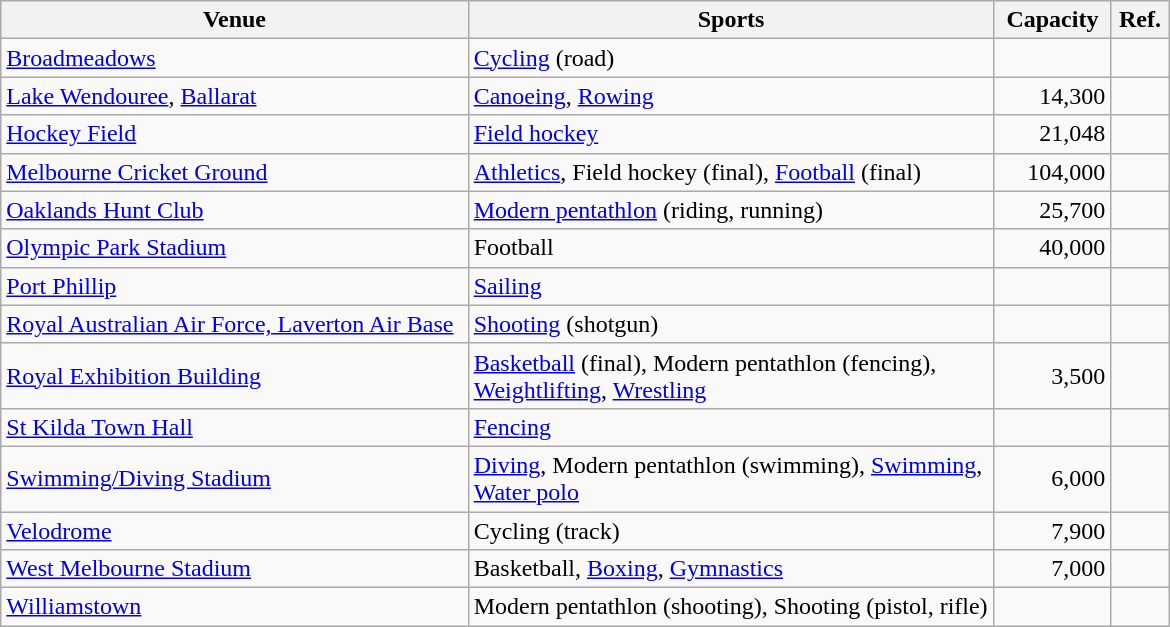<table class="wikitable sortable" width=780px>
<tr>
<th width=40%>Venue</th>
<th class="unsortable" width=45%>Sports</th>
<th width=10%>Capacity</th>
<th class="unsortable">Ref.</th>
</tr>
<tr>
<td><a href='#'>Broadmeadows</a></td>
<td><a href='#'>Cycling</a> (road)</td>
<td align="right"></td>
<td align=center></td>
</tr>
<tr>
<td><a href='#'>Lake Wendouree</a>, <a href='#'>Ballarat</a></td>
<td><a href='#'>Canoeing</a>, <a href='#'>Rowing</a></td>
<td align="right">14,300</td>
<td align=center></td>
</tr>
<tr>
<td><a href='#'>Hockey Field</a></td>
<td><a href='#'>Field hockey</a></td>
<td align="right">21,048</td>
<td align=center></td>
</tr>
<tr>
<td><a href='#'>Melbourne Cricket Ground</a></td>
<td><a href='#'>Athletics</a>, Field hockey (final), <a href='#'>Football</a> (final)</td>
<td align="right">104,000</td>
<td align=center></td>
</tr>
<tr>
<td><a href='#'>Oaklands Hunt Club</a></td>
<td><a href='#'>Modern pentathlon</a> (riding, running)</td>
<td align="right">25,700</td>
<td align=center></td>
</tr>
<tr>
<td><a href='#'>Olympic Park Stadium</a></td>
<td>Football</td>
<td align="right">40,000</td>
<td align=center></td>
</tr>
<tr>
<td><a href='#'>Port Phillip</a></td>
<td><a href='#'>Sailing</a></td>
<td align="right"></td>
<td align=center></td>
</tr>
<tr>
<td><a href='#'>Royal Australian Air Force, Laverton Air Base</a></td>
<td><a href='#'>Shooting</a> (shotgun)</td>
<td align="right"></td>
<td align=center></td>
</tr>
<tr>
<td><a href='#'>Royal Exhibition Building</a></td>
<td><a href='#'>Basketball</a> (final), Modern pentathlon (fencing), <a href='#'>Weightlifting</a>, <a href='#'>Wrestling</a></td>
<td align="right">3,500</td>
<td align=center></td>
</tr>
<tr>
<td><a href='#'>St Kilda Town Hall</a></td>
<td><a href='#'>Fencing</a></td>
<td align="right"></td>
<td align=center></td>
</tr>
<tr>
<td><a href='#'>Swimming/Diving Stadium</a></td>
<td><a href='#'>Diving</a>, Modern pentathlon (swimming), <a href='#'>Swimming</a>, <a href='#'>Water polo</a></td>
<td align="right">6,000</td>
<td align=center></td>
</tr>
<tr>
<td><a href='#'>Velodrome</a></td>
<td>Cycling (track)</td>
<td align="right">7,900</td>
<td align=center></td>
</tr>
<tr>
<td><a href='#'>West Melbourne Stadium</a></td>
<td>Basketball, <a href='#'>Boxing</a>, <a href='#'>Gymnastics</a></td>
<td align="right">7,000</td>
<td align=center></td>
</tr>
<tr>
<td><a href='#'>Williamstown</a></td>
<td>Modern pentathlon (shooting), Shooting (pistol, rifle)</td>
<td align="right"></td>
<td align=center></td>
</tr>
</table>
